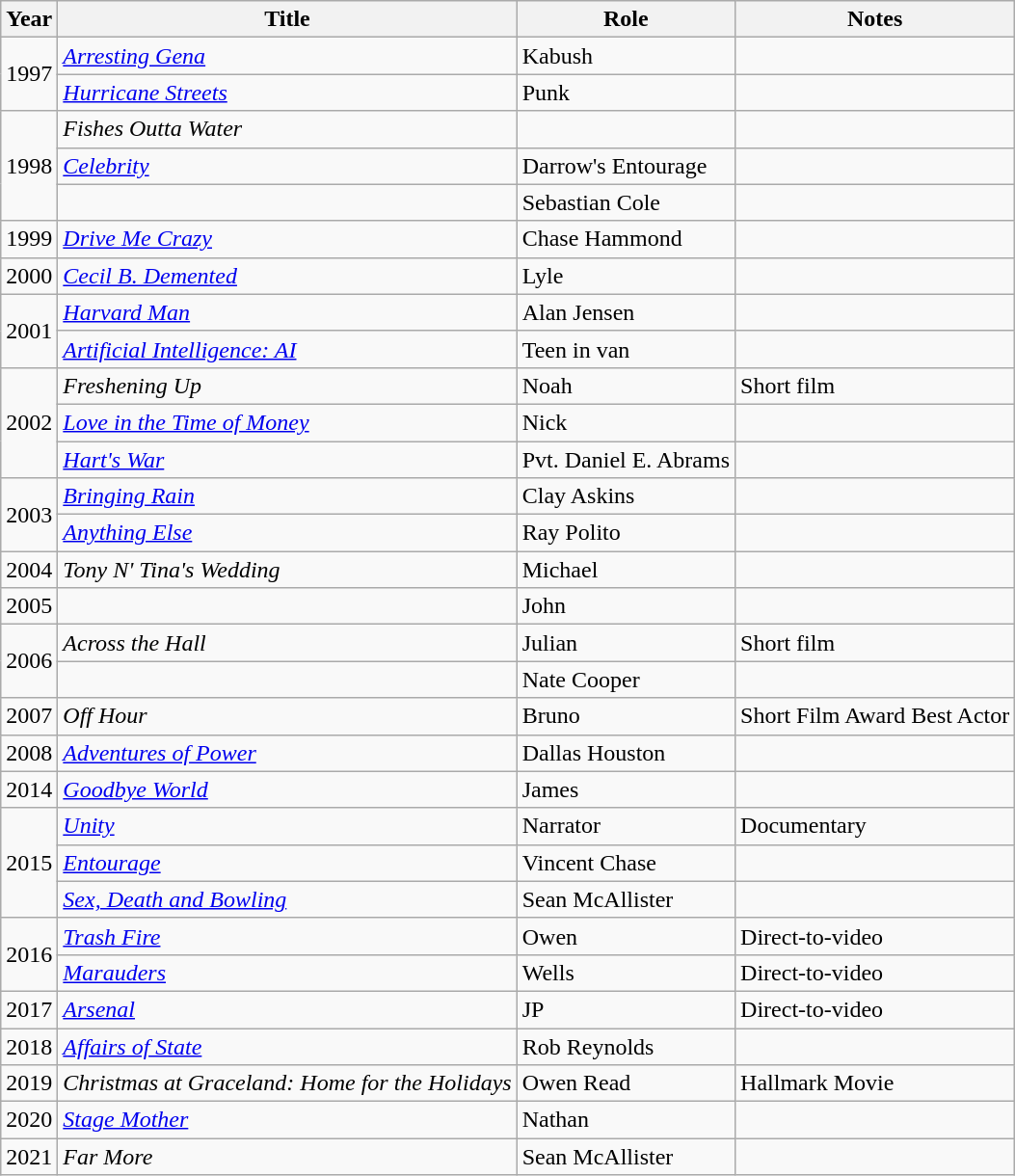<table class="wikitable sortable">
<tr>
<th>Year</th>
<th>Title</th>
<th>Role</th>
<th class="unsortable">Notes</th>
</tr>
<tr>
<td rowspan="2">1997</td>
<td><em><a href='#'>Arresting Gena</a></em></td>
<td>Kabush</td>
<td></td>
</tr>
<tr>
<td><em><a href='#'>Hurricane Streets</a></em></td>
<td>Punk</td>
<td></td>
</tr>
<tr>
<td rowspan="3">1998</td>
<td><em>Fishes Outta Water</em></td>
<td></td>
<td></td>
</tr>
<tr>
<td><em><a href='#'>Celebrity</a></em></td>
<td>Darrow's Entourage</td>
<td></td>
</tr>
<tr>
<td><em></em></td>
<td>Sebastian Cole</td>
<td></td>
</tr>
<tr>
<td>1999</td>
<td><em><a href='#'>Drive Me Crazy</a></em></td>
<td>Chase Hammond</td>
<td></td>
</tr>
<tr>
<td>2000</td>
<td><em><a href='#'>Cecil B. Demented</a></em></td>
<td>Lyle</td>
<td></td>
</tr>
<tr>
<td rowspan="2">2001</td>
<td><em><a href='#'>Harvard Man</a></em></td>
<td>Alan Jensen</td>
<td></td>
</tr>
<tr>
<td><em><a href='#'>Artificial Intelligence: AI</a></em></td>
<td>Teen in van</td>
<td></td>
</tr>
<tr>
<td rowspan="3">2002</td>
<td><em>Freshening Up</em></td>
<td>Noah</td>
<td>Short film</td>
</tr>
<tr>
<td><em><a href='#'>Love in the Time of Money</a></em></td>
<td>Nick</td>
<td></td>
</tr>
<tr>
<td><em><a href='#'>Hart's War</a></em></td>
<td>Pvt. Daniel E. Abrams</td>
<td></td>
</tr>
<tr>
<td rowspan="2">2003</td>
<td><em><a href='#'>Bringing Rain</a></em></td>
<td>Clay Askins</td>
<td></td>
</tr>
<tr>
<td><em><a href='#'>Anything Else</a></em></td>
<td>Ray Polito</td>
<td></td>
</tr>
<tr>
<td>2004</td>
<td><em>Tony N' Tina's Wedding</em></td>
<td>Michael</td>
<td></td>
</tr>
<tr>
<td>2005</td>
<td><em></em></td>
<td>John</td>
<td></td>
</tr>
<tr>
<td rowspan="2">2006</td>
<td><em>Across the Hall</em></td>
<td>Julian</td>
<td>Short film</td>
</tr>
<tr>
<td><em></em></td>
<td>Nate Cooper</td>
<td></td>
</tr>
<tr>
<td>2007</td>
<td><em>Off Hour</em></td>
<td>Bruno</td>
<td>Short Film Award Best Actor</td>
</tr>
<tr>
<td>2008</td>
<td><em><a href='#'>Adventures of Power</a></em></td>
<td>Dallas Houston</td>
<td></td>
</tr>
<tr>
<td>2014</td>
<td><em><a href='#'>Goodbye World</a></em></td>
<td>James</td>
<td></td>
</tr>
<tr>
<td rowspan="3">2015</td>
<td><em><a href='#'>Unity</a></em></td>
<td>Narrator</td>
<td>Documentary</td>
</tr>
<tr>
<td><em><a href='#'>Entourage</a></em></td>
<td>Vincent Chase</td>
<td></td>
</tr>
<tr>
<td><em><a href='#'>Sex, Death and Bowling</a></em></td>
<td>Sean McAllister</td>
<td></td>
</tr>
<tr>
<td rowspan="2">2016</td>
<td><em><a href='#'>Trash Fire</a></em></td>
<td>Owen</td>
<td>Direct-to-video</td>
</tr>
<tr>
<td><em><a href='#'>Marauders</a></em></td>
<td>Wells</td>
<td>Direct-to-video</td>
</tr>
<tr>
<td>2017</td>
<td><em><a href='#'>Arsenal</a></em></td>
<td>JP</td>
<td>Direct-to-video</td>
</tr>
<tr>
<td>2018</td>
<td><em><a href='#'>Affairs of State</a></em></td>
<td>Rob Reynolds</td>
<td></td>
</tr>
<tr>
<td>2019</td>
<td><em>Christmas at Graceland: Home for the Holidays</em></td>
<td>Owen Read</td>
<td>Hallmark Movie</td>
</tr>
<tr>
<td>2020</td>
<td><em><a href='#'>Stage Mother</a></em></td>
<td>Nathan</td>
<td></td>
</tr>
<tr>
<td>2021</td>
<td><em>Far More</em></td>
<td>Sean McAllister</td>
<td></td>
</tr>
</table>
